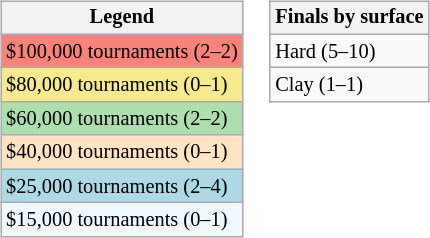<table>
<tr valign=top>
<td><br><table class=wikitable style="font-size:85%">
<tr>
<th>Legend</th>
</tr>
<tr style="background:#f88379;">
<td>$100,000 tournaments (2–2)</td>
</tr>
<tr style="background:#f7e98e;">
<td>$80,000 tournaments (0–1)</td>
</tr>
<tr style="background:#addfad;">
<td>$60,000 tournaments (2–2)</td>
</tr>
<tr style="background:#ffe4c4;">
<td>$40,000 tournaments (0–1)</td>
</tr>
<tr style="background:lightblue;">
<td>$25,000 tournaments (2–4)</td>
</tr>
<tr style="background:#f0f8ff;">
<td>$15,000 tournaments (0–1)</td>
</tr>
</table>
</td>
<td><br><table class=wikitable style="font-size:85%">
<tr>
<th>Finals by surface</th>
</tr>
<tr>
<td>Hard (5–10)</td>
</tr>
<tr>
<td>Clay (1–1)</td>
</tr>
</table>
</td>
</tr>
</table>
